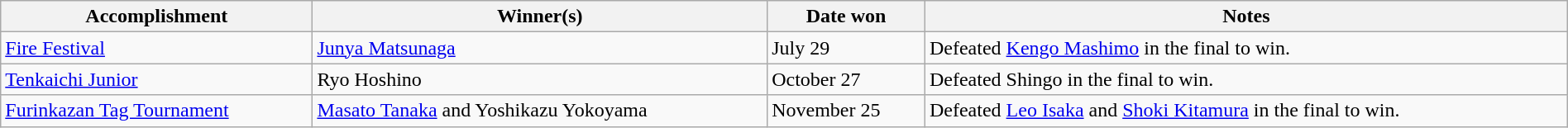<table class="wikitable" style="width:100%;">
<tr>
<th>Accomplishment</th>
<th>Winner(s)</th>
<th>Date won</th>
<th>Notes</th>
</tr>
<tr>
<td><a href='#'>Fire Festival</a></td>
<td><a href='#'>Junya Matsunaga</a></td>
<td>July 29<br></td>
<td>Defeated <a href='#'>Kengo Mashimo</a> in the final to win.</td>
</tr>
<tr>
<td><a href='#'>Tenkaichi Junior</a></td>
<td>Ryo Hoshino</td>
<td>October 27</td>
<td>Defeated Shingo in the final to win.</td>
</tr>
<tr>
<td><a href='#'>Furinkazan Tag Tournament</a></td>
<td><a href='#'>Masato Tanaka</a> and Yoshikazu Yokoyama</td>
<td>November 25</td>
<td>Defeated <a href='#'>Leo Isaka</a> and <a href='#'>Shoki Kitamura</a> in the final to win.</td>
</tr>
</table>
